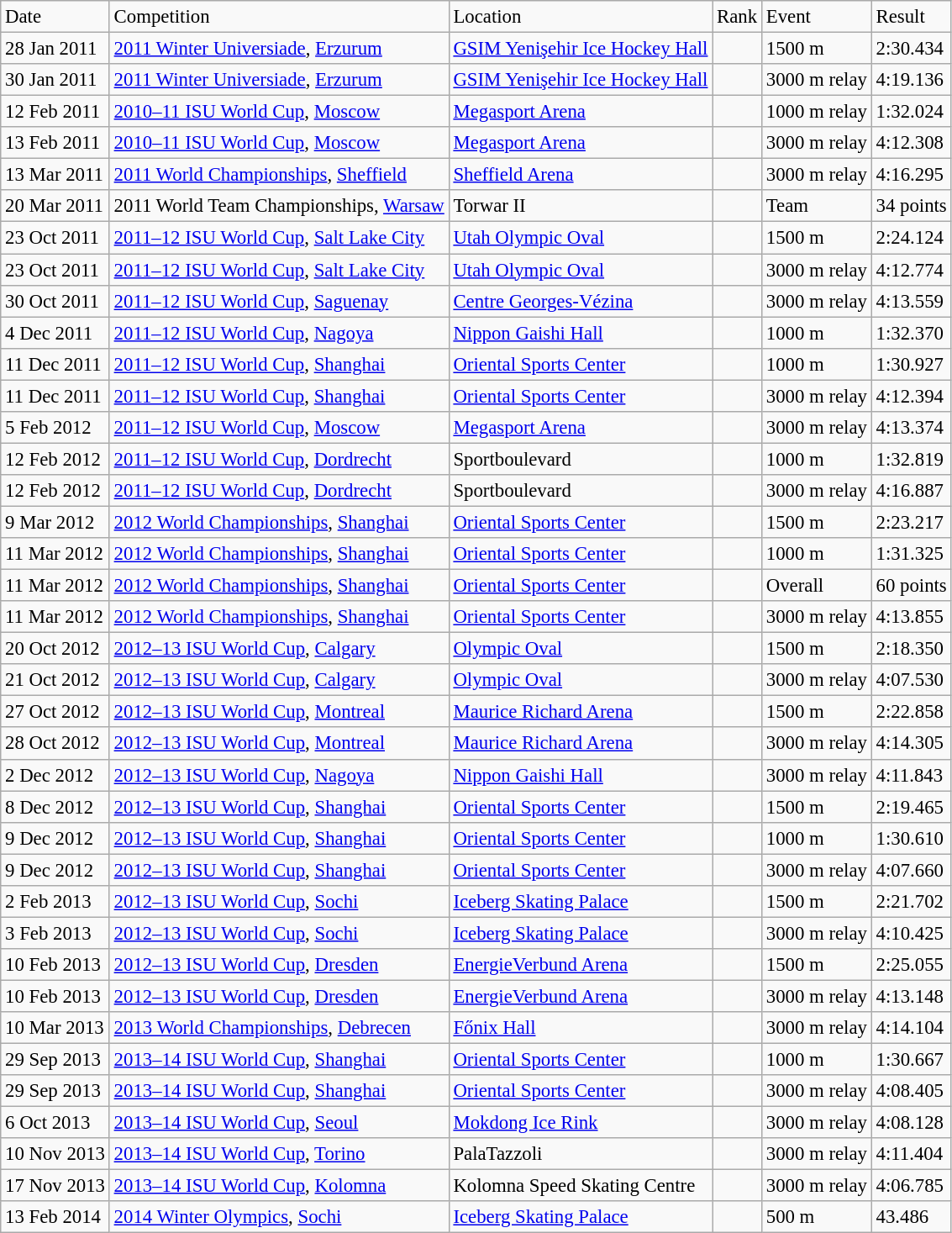<table class="wikitable sortable" style="font-size:95%" style="text-align:center">
<tr>
<td>Date</td>
<td>Competition</td>
<td>Location</td>
<td>Rank</td>
<td>Event</td>
<td>Result</td>
</tr>
<tr>
<td>28 Jan 2011</td>
<td><a href='#'>2011 Winter Universiade</a>, <a href='#'>Erzurum</a></td>
<td> <a href='#'>GSIM Yenişehir Ice Hockey Hall</a></td>
<td></td>
<td>1500 m</td>
<td>2:30.434</td>
</tr>
<tr>
<td>30 Jan 2011</td>
<td><a href='#'>2011 Winter Universiade</a>, <a href='#'>Erzurum</a></td>
<td> <a href='#'>GSIM Yenişehir Ice Hockey Hall</a></td>
<td></td>
<td>3000 m relay</td>
<td>4:19.136</td>
</tr>
<tr>
<td>12 Feb 2011</td>
<td><a href='#'>2010–11 ISU World Cup</a>, <a href='#'>Moscow</a></td>
<td> <a href='#'>Megasport Arena</a></td>
<td></td>
<td>1000 m relay</td>
<td>1:32.024</td>
</tr>
<tr>
<td>13 Feb 2011</td>
<td><a href='#'>2010–11 ISU World Cup</a>, <a href='#'>Moscow</a></td>
<td> <a href='#'>Megasport Arena</a></td>
<td></td>
<td>3000 m relay</td>
<td>4:12.308</td>
</tr>
<tr>
<td>13 Mar 2011</td>
<td><a href='#'>2011 World Championships</a>, <a href='#'>Sheffield</a></td>
<td> <a href='#'>Sheffield Arena</a></td>
<td></td>
<td>3000 m relay</td>
<td>4:16.295</td>
</tr>
<tr>
<td>20 Mar 2011</td>
<td>2011 World Team Championships, <a href='#'>Warsaw</a></td>
<td> Torwar II</td>
<td></td>
<td>Team</td>
<td>34 points</td>
</tr>
<tr>
<td>23 Oct 2011</td>
<td><a href='#'>2011–12 ISU World Cup</a>, <a href='#'>Salt Lake City</a></td>
<td> <a href='#'>Utah Olympic Oval</a></td>
<td></td>
<td>1500 m</td>
<td>2:24.124</td>
</tr>
<tr>
<td>23 Oct 2011</td>
<td><a href='#'>2011–12 ISU World Cup</a>, <a href='#'>Salt Lake City</a></td>
<td> <a href='#'>Utah Olympic Oval</a></td>
<td></td>
<td>3000 m relay</td>
<td>4:12.774</td>
</tr>
<tr>
<td>30 Oct 2011</td>
<td><a href='#'>2011–12 ISU World Cup</a>, <a href='#'>Saguenay</a></td>
<td> <a href='#'>Centre Georges-Vézina</a></td>
<td></td>
<td>3000 m relay</td>
<td>4:13.559</td>
</tr>
<tr>
<td>4 Dec 2011</td>
<td><a href='#'>2011–12 ISU World Cup</a>, <a href='#'>Nagoya</a></td>
<td> <a href='#'>Nippon Gaishi Hall</a></td>
<td></td>
<td>1000 m</td>
<td>1:32.370</td>
</tr>
<tr>
<td>11 Dec 2011</td>
<td><a href='#'>2011–12 ISU World Cup</a>, <a href='#'>Shanghai</a></td>
<td> <a href='#'>Oriental Sports Center</a></td>
<td></td>
<td>1000 m</td>
<td>1:30.927</td>
</tr>
<tr>
<td>11 Dec 2011</td>
<td><a href='#'>2011–12 ISU World Cup</a>, <a href='#'>Shanghai</a></td>
<td> <a href='#'>Oriental Sports Center</a></td>
<td></td>
<td>3000 m relay</td>
<td>4:12.394</td>
</tr>
<tr>
<td>5 Feb 2012</td>
<td><a href='#'>2011–12 ISU World Cup</a>, <a href='#'>Moscow</a></td>
<td> <a href='#'>Megasport Arena</a></td>
<td></td>
<td>3000 m relay</td>
<td>4:13.374</td>
</tr>
<tr>
<td>12 Feb 2012</td>
<td><a href='#'>2011–12 ISU World Cup</a>, <a href='#'>Dordrecht</a></td>
<td> Sportboulevard</td>
<td></td>
<td>1000 m</td>
<td>1:32.819</td>
</tr>
<tr>
<td>12 Feb 2012</td>
<td><a href='#'>2011–12 ISU World Cup</a>, <a href='#'>Dordrecht</a></td>
<td> Sportboulevard</td>
<td></td>
<td>3000 m relay</td>
<td>4:16.887</td>
</tr>
<tr>
<td>9 Mar 2012</td>
<td><a href='#'>2012 World Championships</a>, <a href='#'>Shanghai</a></td>
<td> <a href='#'>Oriental Sports Center</a></td>
<td></td>
<td>1500 m</td>
<td>2:23.217</td>
</tr>
<tr>
<td>11 Mar 2012</td>
<td><a href='#'>2012 World Championships</a>, <a href='#'>Shanghai</a></td>
<td> <a href='#'>Oriental Sports Center</a></td>
<td></td>
<td>1000 m</td>
<td>1:31.325</td>
</tr>
<tr>
<td>11 Mar 2012</td>
<td><a href='#'>2012 World Championships</a>, <a href='#'>Shanghai</a></td>
<td> <a href='#'>Oriental Sports Center</a></td>
<td></td>
<td>Overall</td>
<td>60 points</td>
</tr>
<tr>
<td>11 Mar 2012</td>
<td><a href='#'>2012 World Championships</a>, <a href='#'>Shanghai</a></td>
<td> <a href='#'>Oriental Sports Center</a></td>
<td></td>
<td>3000 m relay</td>
<td>4:13.855</td>
</tr>
<tr>
<td>20 Oct 2012</td>
<td><a href='#'>2012–13 ISU World Cup</a>, <a href='#'>Calgary</a></td>
<td> <a href='#'>Olympic Oval</a></td>
<td></td>
<td>1500 m</td>
<td>2:18.350</td>
</tr>
<tr>
<td>21 Oct 2012</td>
<td><a href='#'>2012–13 ISU World Cup</a>, <a href='#'>Calgary</a></td>
<td> <a href='#'>Olympic Oval</a></td>
<td></td>
<td>3000 m relay</td>
<td>4:07.530</td>
</tr>
<tr>
<td>27 Oct 2012</td>
<td><a href='#'>2012–13 ISU World Cup</a>, <a href='#'>Montreal</a></td>
<td> <a href='#'>Maurice Richard Arena</a></td>
<td></td>
<td>1500 m</td>
<td>2:22.858</td>
</tr>
<tr>
<td>28 Oct 2012</td>
<td><a href='#'>2012–13 ISU World Cup</a>, <a href='#'>Montreal</a></td>
<td> <a href='#'>Maurice Richard Arena</a></td>
<td></td>
<td>3000 m relay</td>
<td>4:14.305</td>
</tr>
<tr>
<td>2 Dec 2012</td>
<td><a href='#'>2012–13 ISU World Cup</a>, <a href='#'>Nagoya</a></td>
<td> <a href='#'>Nippon Gaishi Hall</a></td>
<td></td>
<td>3000 m relay</td>
<td>4:11.843</td>
</tr>
<tr>
<td>8 Dec 2012</td>
<td><a href='#'>2012–13 ISU World Cup</a>, <a href='#'>Shanghai</a></td>
<td> <a href='#'>Oriental Sports Center</a></td>
<td></td>
<td>1500 m</td>
<td>2:19.465</td>
</tr>
<tr>
<td>9 Dec 2012</td>
<td><a href='#'>2012–13 ISU World Cup</a>, <a href='#'>Shanghai</a></td>
<td> <a href='#'>Oriental Sports Center</a></td>
<td></td>
<td>1000 m</td>
<td>1:30.610</td>
</tr>
<tr>
<td>9 Dec 2012</td>
<td><a href='#'>2012–13 ISU World Cup</a>, <a href='#'>Shanghai</a></td>
<td> <a href='#'>Oriental Sports Center</a></td>
<td></td>
<td>3000 m relay</td>
<td>4:07.660</td>
</tr>
<tr>
<td>2 Feb 2013</td>
<td><a href='#'>2012–13 ISU World Cup</a>, <a href='#'>Sochi</a></td>
<td> <a href='#'>Iceberg Skating Palace</a></td>
<td></td>
<td>1500 m</td>
<td>2:21.702</td>
</tr>
<tr>
<td>3 Feb 2013</td>
<td><a href='#'>2012–13 ISU World Cup</a>, <a href='#'>Sochi</a></td>
<td> <a href='#'>Iceberg Skating Palace</a></td>
<td></td>
<td>3000 m relay</td>
<td>4:10.425</td>
</tr>
<tr>
<td>10 Feb 2013</td>
<td><a href='#'>2012–13 ISU World Cup</a>, <a href='#'>Dresden</a></td>
<td> <a href='#'>EnergieVerbund Arena</a></td>
<td></td>
<td>1500 m</td>
<td>2:25.055</td>
</tr>
<tr>
<td>10 Feb 2013</td>
<td><a href='#'>2012–13 ISU World Cup</a>, <a href='#'>Dresden</a></td>
<td> <a href='#'>EnergieVerbund Arena</a></td>
<td></td>
<td>3000 m relay</td>
<td>4:13.148</td>
</tr>
<tr>
<td>10 Mar 2013</td>
<td><a href='#'>2013 World Championships</a>, <a href='#'>Debrecen</a></td>
<td> <a href='#'>Főnix Hall</a></td>
<td></td>
<td>3000 m relay</td>
<td>4:14.104</td>
</tr>
<tr>
<td>29 Sep 2013</td>
<td><a href='#'>2013–14 ISU World Cup</a>, <a href='#'>Shanghai</a></td>
<td> <a href='#'>Oriental Sports Center</a></td>
<td></td>
<td>1000 m</td>
<td>1:30.667</td>
</tr>
<tr>
<td>29 Sep 2013</td>
<td><a href='#'>2013–14 ISU World Cup</a>, <a href='#'>Shanghai</a></td>
<td> <a href='#'>Oriental Sports Center</a></td>
<td></td>
<td>3000 m relay</td>
<td>4:08.405</td>
</tr>
<tr>
<td>6 Oct 2013</td>
<td><a href='#'>2013–14 ISU World Cup</a>, <a href='#'>Seoul</a></td>
<td> <a href='#'>Mokdong Ice Rink</a></td>
<td></td>
<td>3000 m relay</td>
<td>4:08.128</td>
</tr>
<tr>
<td>10 Nov 2013</td>
<td><a href='#'>2013–14 ISU World Cup</a>, <a href='#'>Torino</a></td>
<td> PalaTazzoli</td>
<td></td>
<td>3000 m relay</td>
<td>4:11.404</td>
</tr>
<tr>
<td>17 Nov 2013</td>
<td><a href='#'>2013–14 ISU World Cup</a>, <a href='#'>Kolomna</a></td>
<td> Kolomna Speed Skating Centre</td>
<td></td>
<td>3000 m relay</td>
<td>4:06.785</td>
</tr>
<tr>
<td>13 Feb 2014</td>
<td><a href='#'>2014 Winter Olympics</a>, <a href='#'>Sochi</a></td>
<td> <a href='#'>Iceberg Skating Palace</a></td>
<td></td>
<td>500 m</td>
<td>43.486</td>
</tr>
</table>
